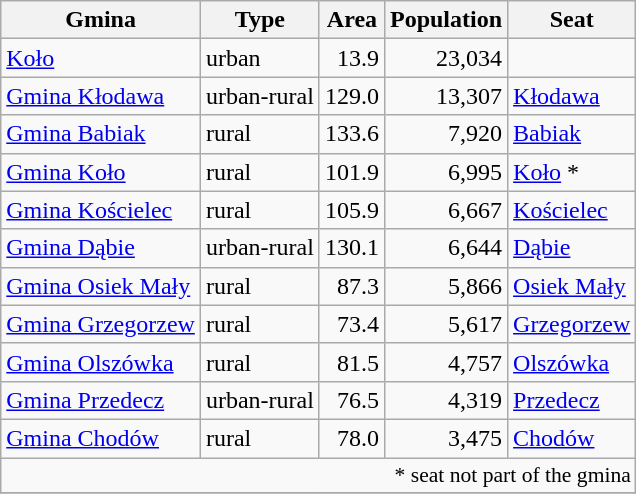<table class="wikitable">
<tr>
<th>Gmina</th>
<th>Type</th>
<th>Area<br></th>
<th>Population<br></th>
<th>Seat</th>
</tr>
<tr>
<td><a href='#'>Koło</a></td>
<td>urban</td>
<td style="text-align:right;">13.9</td>
<td style="text-align:right;">23,034</td>
<td> </td>
</tr>
<tr>
<td><a href='#'>Gmina Kłodawa</a></td>
<td>urban-rural</td>
<td style="text-align:right;">129.0</td>
<td style="text-align:right;">13,307</td>
<td><a href='#'>Kłodawa</a></td>
</tr>
<tr>
<td><a href='#'>Gmina Babiak</a></td>
<td>rural</td>
<td style="text-align:right;">133.6</td>
<td style="text-align:right;">7,920</td>
<td><a href='#'>Babiak</a></td>
</tr>
<tr>
<td><a href='#'>Gmina Koło</a></td>
<td>rural</td>
<td style="text-align:right;">101.9</td>
<td style="text-align:right;">6,995</td>
<td><a href='#'>Koło</a> *</td>
</tr>
<tr>
<td><a href='#'>Gmina Kościelec</a></td>
<td>rural</td>
<td style="text-align:right;">105.9</td>
<td style="text-align:right;">6,667</td>
<td><a href='#'>Kościelec</a></td>
</tr>
<tr>
<td><a href='#'>Gmina Dąbie</a></td>
<td>urban-rural</td>
<td style="text-align:right;">130.1</td>
<td style="text-align:right;">6,644</td>
<td><a href='#'>Dąbie</a></td>
</tr>
<tr>
<td><a href='#'>Gmina Osiek Mały</a></td>
<td>rural</td>
<td style="text-align:right;">87.3</td>
<td style="text-align:right;">5,866</td>
<td><a href='#'>Osiek Mały</a></td>
</tr>
<tr>
<td><a href='#'>Gmina Grzegorzew</a></td>
<td>rural</td>
<td style="text-align:right;">73.4</td>
<td style="text-align:right;">5,617</td>
<td><a href='#'>Grzegorzew</a></td>
</tr>
<tr>
<td><a href='#'>Gmina Olszówka</a></td>
<td>rural</td>
<td style="text-align:right;">81.5</td>
<td style="text-align:right;">4,757</td>
<td><a href='#'>Olszówka</a></td>
</tr>
<tr>
<td><a href='#'>Gmina Przedecz</a></td>
<td>urban-rural</td>
<td style="text-align:right;">76.5</td>
<td style="text-align:right;">4,319</td>
<td><a href='#'>Przedecz</a></td>
</tr>
<tr>
<td><a href='#'>Gmina Chodów</a></td>
<td>rural</td>
<td style="text-align:right;">78.0</td>
<td style="text-align:right;">3,475</td>
<td><a href='#'>Chodów</a></td>
</tr>
<tr>
<td colspan=5 style="text-align:right;font-size:90%">* seat not part of the gmina</td>
</tr>
<tr>
</tr>
</table>
